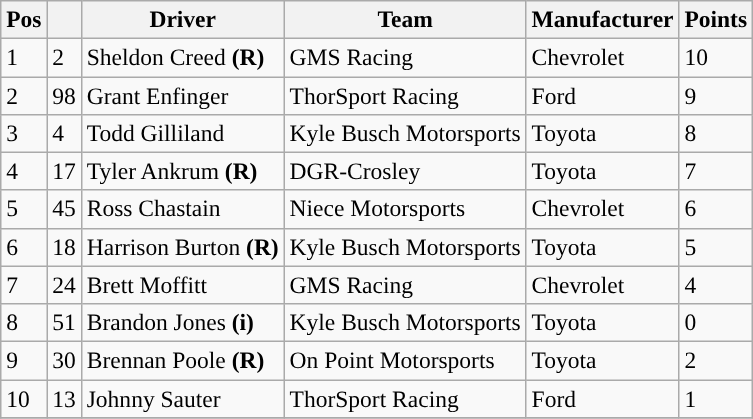<table class="wikitable" style="font-size:98%">
<tr>
<th>Pos</th>
<th></th>
<th>Driver</th>
<th>Team</th>
<th>Manufacturer</th>
<th>Points</th>
</tr>
<tr>
<td>1</td>
<td>2</td>
<td>Sheldon Creed <strong>(R)</strong></td>
<td>GMS Racing</td>
<td>Chevrolet</td>
<td>10</td>
</tr>
<tr>
<td>2</td>
<td>98</td>
<td>Grant Enfinger</td>
<td>ThorSport Racing</td>
<td>Ford</td>
<td>9</td>
</tr>
<tr>
<td>3</td>
<td>4</td>
<td>Todd Gilliland</td>
<td>Kyle Busch Motorsports</td>
<td>Toyota</td>
<td>8</td>
</tr>
<tr>
<td>4</td>
<td>17</td>
<td>Tyler Ankrum <strong>(R)</strong></td>
<td>DGR-Crosley</td>
<td>Toyota</td>
<td>7</td>
</tr>
<tr>
<td>5</td>
<td>45</td>
<td>Ross Chastain</td>
<td>Niece Motorsports</td>
<td>Chevrolet</td>
<td>6</td>
</tr>
<tr>
<td>6</td>
<td>18</td>
<td>Harrison Burton <strong>(R)</strong></td>
<td>Kyle Busch Motorsports</td>
<td>Toyota</td>
<td>5</td>
</tr>
<tr>
<td>7</td>
<td>24</td>
<td>Brett Moffitt</td>
<td>GMS Racing</td>
<td>Chevrolet</td>
<td>4</td>
</tr>
<tr>
<td>8</td>
<td>51</td>
<td>Brandon Jones <strong>(i)</strong></td>
<td>Kyle Busch Motorsports</td>
<td>Toyota</td>
<td>0</td>
</tr>
<tr>
<td>9</td>
<td>30</td>
<td>Brennan Poole <strong>(R)</strong></td>
<td>On Point Motorsports</td>
<td>Toyota</td>
<td>2</td>
</tr>
<tr>
<td>10</td>
<td>13</td>
<td>Johnny Sauter</td>
<td>ThorSport Racing</td>
<td>Ford</td>
<td>1</td>
</tr>
<tr>
</tr>
</table>
